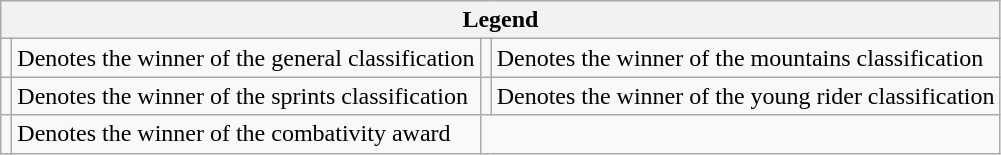<table class="wikitable">
<tr>
<th colspan="4">Legend</th>
</tr>
<tr>
<td></td>
<td>Denotes the winner of the general classification</td>
<td></td>
<td>Denotes the winner of the mountains classification</td>
</tr>
<tr>
<td></td>
<td>Denotes the winner of the sprints classification</td>
<td></td>
<td>Denotes the winner of the young rider classification</td>
</tr>
<tr>
<td></td>
<td>Denotes the winner of the combativity award</td>
</tr>
</table>
